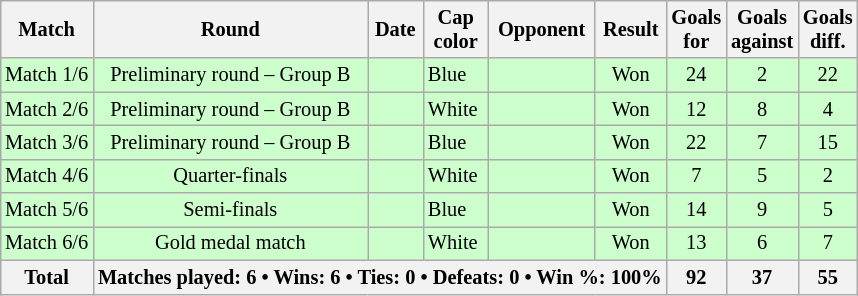<table class="wikitable sortable" style="text-align: center; font-size: 85%; margin-left: 1em;">
<tr>
<th>Match</th>
<th>Round</th>
<th>Date</th>
<th>Cap<br>color</th>
<th>Opponent</th>
<th>Result</th>
<th>Goals<br>for</th>
<th>Goals<br>against</th>
<th>Goals<br>diff.</th>
</tr>
<tr style="background-color: #ccffcc;">
<td>Match 1/6</td>
<td>Preliminary round – Group B</td>
<td style="text-align: right;"></td>
<td style="text-align: left;"> Blue</td>
<td style="text-align: left;"></td>
<td>Won</td>
<td>24</td>
<td>2</td>
<td>22</td>
</tr>
<tr style="background-color: #ccffcc;">
<td>Match 2/6</td>
<td>Preliminary round – Group B</td>
<td style="text-align: right;"></td>
<td style="text-align: left;"> White</td>
<td style="text-align: left;"></td>
<td>Won</td>
<td>12</td>
<td>8</td>
<td>4</td>
</tr>
<tr style="background-color: #ccffcc;">
<td>Match 3/6</td>
<td>Preliminary round – Group B</td>
<td style="text-align: right;"></td>
<td style="text-align: left;"> Blue</td>
<td style="text-align: left;"></td>
<td>Won</td>
<td>22</td>
<td>7</td>
<td>15</td>
</tr>
<tr style="background-color: #ccffcc;">
<td>Match 4/6</td>
<td>Quarter-finals</td>
<td style="text-align: right;"></td>
<td style="text-align: left;"> White</td>
<td style="text-align: left;"></td>
<td>Won</td>
<td>7</td>
<td>5</td>
<td>2</td>
</tr>
<tr style="background-color: #ccffcc;">
<td>Match 5/6</td>
<td>Semi-finals</td>
<td style="text-align: right;"></td>
<td style="text-align: left;"> Blue</td>
<td style="text-align: left;"></td>
<td>Won</td>
<td>14</td>
<td>9</td>
<td>5</td>
</tr>
<tr style="background-color: #ccffcc;">
<td>Match 6/6</td>
<td>Gold medal match</td>
<td style="text-align: right;"></td>
<td style="text-align: left;"> White</td>
<td style="text-align: left;"></td>
<td>Won</td>
<td>13</td>
<td>6</td>
<td>7</td>
</tr>
<tr>
<th>Total</th>
<th colspan="5">Matches played: 6 • Wins: 6 • Ties: 0 • Defeats: 0 • Win %: 100%</th>
<th>92</th>
<th>37</th>
<th>55</th>
</tr>
</table>
